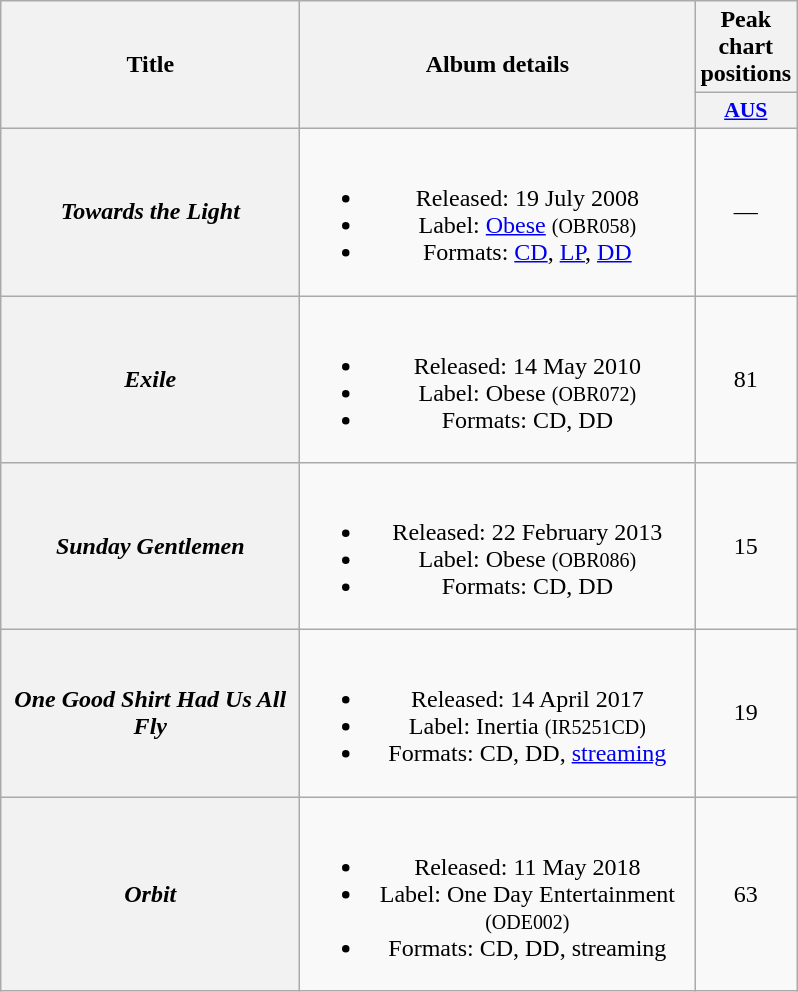<table class="wikitable plainrowheaders" style="text-align:center;" border="1">
<tr>
<th scope="col" rowspan="2" style="width:12em;">Title</th>
<th scope="col" rowspan="2" style="width:16em;">Album details</th>
<th scope="col" colspan="1">Peak chart positions</th>
</tr>
<tr>
<th scope="col" style="width:3em;font-size:90%;"><a href='#'>AUS</a><br></th>
</tr>
<tr>
<th scope="row"><em>Towards the Light</em></th>
<td><br><ul><li>Released: 19 July 2008</li><li>Label: <a href='#'>Obese</a> <small>(OBR058)</small></li><li>Formats: <a href='#'>CD</a>, <a href='#'>LP</a>, <a href='#'>DD</a></li></ul></td>
<td>—</td>
</tr>
<tr>
<th scope="row"><em>Exile</em></th>
<td><br><ul><li>Released: 14 May 2010</li><li>Label: Obese <small>(OBR072)</small></li><li>Formats: CD, DD</li></ul></td>
<td>81</td>
</tr>
<tr>
<th scope="row"><em>Sunday Gentlemen</em></th>
<td><br><ul><li>Released: 22 February 2013</li><li>Label: Obese <small>(OBR086)</small></li><li>Formats: CD, DD</li></ul></td>
<td>15</td>
</tr>
<tr>
<th scope="row"><em>One Good Shirt Had Us All Fly</em></th>
<td><br><ul><li>Released: 14 April 2017</li><li>Label: Inertia <small>(IR5251CD)</small></li><li>Formats: CD, DD, <a href='#'>streaming</a></li></ul></td>
<td>19</td>
</tr>
<tr>
<th scope="row"><em>Orbit</em></th>
<td><br><ul><li>Released: 11 May 2018</li><li>Label: One Day Entertainment <small>(ODE002)</small></li><li>Formats: CD, DD, streaming</li></ul></td>
<td>63</td>
</tr>
</table>
